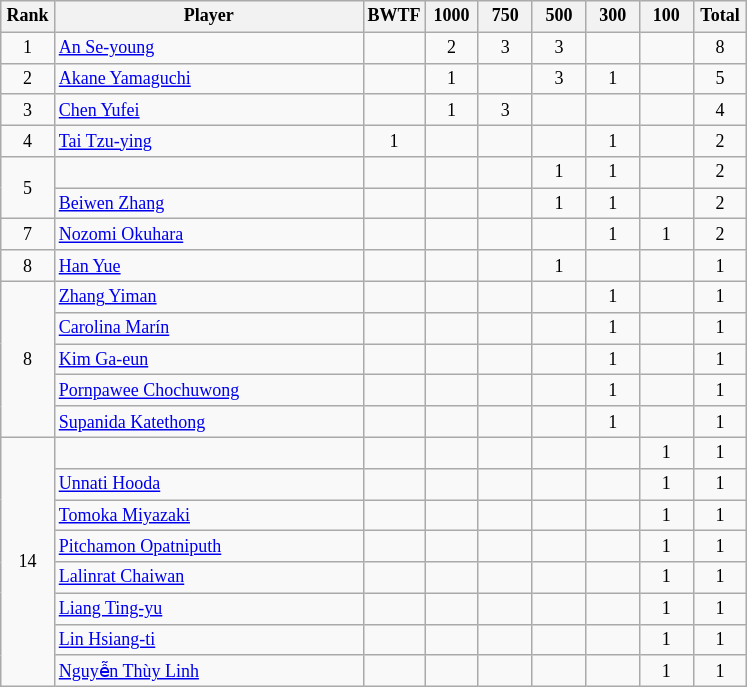<table class="wikitable" style="font-size:75%; text-align:center">
<tr>
<th width="30">Rank</th>
<th width="200">Player</th>
<th width="30">BWTF</th>
<th width="30">1000</th>
<th width="30">750</th>
<th width="30">500</th>
<th width="30">300</th>
<th width="30">100</th>
<th width="30">Total</th>
</tr>
<tr>
<td>1</td>
<td align="left"> <a href='#'>An Se-young</a></td>
<td></td>
<td>2</td>
<td>3</td>
<td>3</td>
<td></td>
<td></td>
<td>8</td>
</tr>
<tr>
<td>2</td>
<td align="left"> <a href='#'>Akane Yamaguchi</a></td>
<td></td>
<td>1</td>
<td></td>
<td>3</td>
<td>1</td>
<td></td>
<td>5</td>
</tr>
<tr>
<td>3</td>
<td align="left"> <a href='#'>Chen Yufei</a></td>
<td></td>
<td>1</td>
<td>3</td>
<td></td>
<td></td>
<td></td>
<td>4</td>
</tr>
<tr>
<td>4</td>
<td align="left"> <a href='#'>Tai Tzu-ying</a></td>
<td>1</td>
<td></td>
<td></td>
<td></td>
<td>1</td>
<td></td>
<td>2</td>
</tr>
<tr>
<td rowspan="2">5</td>
<td align="left"> </td>
<td></td>
<td></td>
<td></td>
<td>1</td>
<td>1</td>
<td></td>
<td>2</td>
</tr>
<tr>
<td align="left"> <a href='#'>Beiwen Zhang</a></td>
<td></td>
<td></td>
<td></td>
<td>1</td>
<td>1</td>
<td></td>
<td>2</td>
</tr>
<tr>
<td>7</td>
<td align="left"> <a href='#'>Nozomi Okuhara</a></td>
<td></td>
<td></td>
<td></td>
<td></td>
<td>1</td>
<td>1</td>
<td>2</td>
</tr>
<tr>
<td>8</td>
<td align="left"> <a href='#'>Han Yue</a></td>
<td></td>
<td></td>
<td></td>
<td>1</td>
<td></td>
<td></td>
<td>1</td>
</tr>
<tr>
<td rowspan="5">8</td>
<td align="left"> <a href='#'>Zhang Yiman</a></td>
<td></td>
<td></td>
<td></td>
<td></td>
<td>1</td>
<td></td>
<td>1</td>
</tr>
<tr>
<td align="left"> <a href='#'>Carolina Marín</a></td>
<td></td>
<td></td>
<td></td>
<td></td>
<td>1</td>
<td></td>
<td>1</td>
</tr>
<tr>
<td align="left"> <a href='#'>Kim Ga-eun</a></td>
<td></td>
<td></td>
<td></td>
<td></td>
<td>1</td>
<td></td>
<td>1</td>
</tr>
<tr>
<td align="left"> <a href='#'>Pornpawee Chochuwong</a></td>
<td></td>
<td></td>
<td></td>
<td></td>
<td>1</td>
<td></td>
<td>1</td>
</tr>
<tr>
<td align="left"> <a href='#'>Supanida Katethong</a></td>
<td></td>
<td></td>
<td></td>
<td></td>
<td>1</td>
<td></td>
<td>1</td>
</tr>
<tr>
<td rowspan="8">14</td>
<td align="left"> </td>
<td></td>
<td></td>
<td></td>
<td></td>
<td></td>
<td>1</td>
<td>1</td>
</tr>
<tr>
<td align="left"> <a href='#'>Unnati Hooda</a></td>
<td></td>
<td></td>
<td></td>
<td></td>
<td></td>
<td>1</td>
<td>1</td>
</tr>
<tr>
<td align="left"> <a href='#'>Tomoka Miyazaki</a></td>
<td></td>
<td></td>
<td></td>
<td></td>
<td></td>
<td>1</td>
<td>1</td>
</tr>
<tr>
<td align="left"> <a href='#'>Pitchamon Opatniputh</a></td>
<td></td>
<td></td>
<td></td>
<td></td>
<td></td>
<td>1</td>
<td>1</td>
</tr>
<tr>
<td align="left"> <a href='#'>Lalinrat Chaiwan</a></td>
<td></td>
<td></td>
<td></td>
<td></td>
<td></td>
<td>1</td>
<td>1</td>
</tr>
<tr>
<td align="left"> <a href='#'>Liang Ting-yu</a></td>
<td></td>
<td></td>
<td></td>
<td></td>
<td></td>
<td>1</td>
<td>1</td>
</tr>
<tr>
<td align="left"> <a href='#'>Lin Hsiang-ti</a></td>
<td></td>
<td></td>
<td></td>
<td></td>
<td></td>
<td>1</td>
<td>1</td>
</tr>
<tr>
<td align="left"> <a href='#'>Nguyễn Thùy Linh</a></td>
<td></td>
<td></td>
<td></td>
<td></td>
<td></td>
<td>1</td>
<td>1</td>
</tr>
</table>
